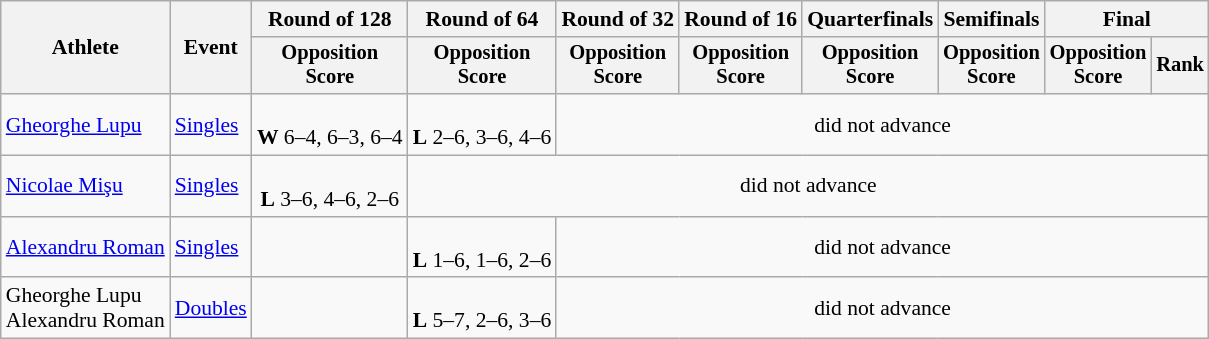<table class=wikitable style="font-size:90%">
<tr>
<th rowspan=2>Athlete</th>
<th rowspan=2>Event</th>
<th>Round of 128</th>
<th>Round of 64</th>
<th>Round of 32</th>
<th>Round of 16</th>
<th>Quarterfinals</th>
<th>Semifinals</th>
<th colspan=2>Final</th>
</tr>
<tr style="font-size:95%">
<th>Opposition<br>Score</th>
<th>Opposition<br>Score</th>
<th>Opposition<br>Score</th>
<th>Opposition<br>Score</th>
<th>Opposition<br>Score</th>
<th>Opposition<br>Score</th>
<th>Opposition<br>Score</th>
<th>Rank</th>
</tr>
<tr align=center>
<td align=left><a href='#'>Gheorghe Lupu</a></td>
<td align=left><a href='#'>Singles</a></td>
<td><br> <strong>W</strong> 6–4, 6–3, 6–4</td>
<td><br> <strong>L</strong> 2–6, 3–6, 4–6</td>
<td colspan=6>did not advance</td>
</tr>
<tr align=center>
<td align=left><a href='#'>Nicolae Mişu</a></td>
<td align=left><a href='#'>Singles</a></td>
<td><br> <strong>L</strong> 3–6, 4–6, 2–6</td>
<td colspan=7>did not advance</td>
</tr>
<tr align=center>
<td align=left><a href='#'>Alexandru Roman</a></td>
<td align=left><a href='#'>Singles</a></td>
<td></td>
<td><br> <strong>L</strong> 1–6, 1–6, 2–6</td>
<td colspan=6>did not advance</td>
</tr>
<tr align=center>
<td align=left>Gheorghe Lupu <br> Alexandru Roman</td>
<td align=left><a href='#'>Doubles</a></td>
<td></td>
<td> <br> <strong>L</strong> 5–7, 2–6, 3–6</td>
<td colspan=6>did not advance</td>
</tr>
</table>
